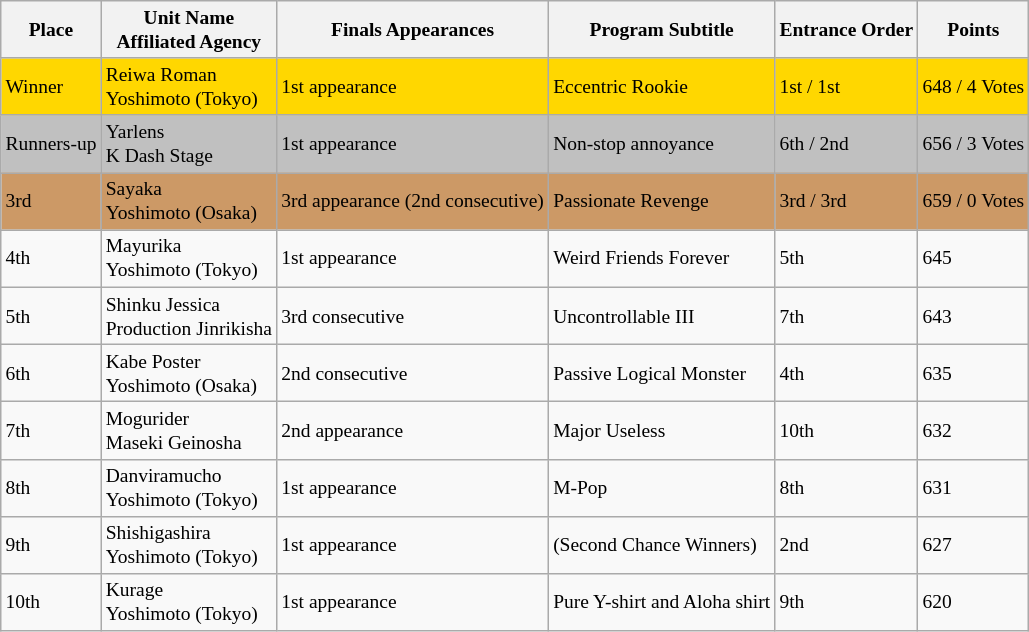<table class="sortable wikitable" style="font-size:small;">
<tr>
<th>Place</th>
<th class="unsortable">Unit Name<br>Affiliated Agency</th>
<th>Finals Appearances</th>
<th class="unsortable">Program Subtitle</th>
<th>Entrance Order</th>
<th>Points</th>
</tr>
<tr style="background-color:gold;">
<td>Winner</td>
<td>Reiwa Roman<br>Yoshimoto (Tokyo)</td>
<td>1st appearance</td>
<td>Eccentric Rookie</td>
<td>1st / 1st</td>
<td>648 / 4 Votes</td>
</tr>
<tr style="background-color:silver;">
<td>Runners-up</td>
<td>Yarlens<br>K Dash Stage</td>
<td>1st appearance</td>
<td>Non-stop annoyance</td>
<td>6th / 2nd</td>
<td>656 / 3 Votes</td>
</tr>
<tr style="background-color:#c96;">
<td>3rd</td>
<td>Sayaka<br>Yoshimoto (Osaka)</td>
<td>3rd appearance (2nd consecutive)</td>
<td>Passionate Revenge</td>
<td>3rd / 3rd</td>
<td>659 / 0 Votes</td>
</tr>
<tr>
<td>4th</td>
<td>Mayurika<br>Yoshimoto (Tokyo)</td>
<td>1st appearance</td>
<td>Weird Friends Forever</td>
<td>5th</td>
<td>645</td>
</tr>
<tr>
<td>5th</td>
<td>Shinku Jessica<br>Production Jinrikisha</td>
<td>3rd consecutive</td>
<td>Uncontrollable III</td>
<td>7th</td>
<td>643</td>
</tr>
<tr>
<td>6th</td>
<td>Kabe Poster<br>Yoshimoto (Osaka)</td>
<td>2nd consecutive</td>
<td>Passive Logical Monster</td>
<td>4th</td>
<td>635</td>
</tr>
<tr>
<td>7th</td>
<td>Mogurider<br>Maseki Geinosha</td>
<td>2nd appearance</td>
<td>Major Useless</td>
<td>10th</td>
<td>632</td>
</tr>
<tr>
<td>8th</td>
<td>Danviramucho<br>Yoshimoto (Tokyo)</td>
<td>1st appearance</td>
<td>M-Pop</td>
<td>8th</td>
<td>631</td>
</tr>
<tr>
<td>9th</td>
<td>Shishigashira<br>Yoshimoto (Tokyo)</td>
<td>1st appearance</td>
<td>(Second Chance Winners)</td>
<td>2nd</td>
<td>627</td>
</tr>
<tr>
<td>10th</td>
<td>Kurage<br>Yoshimoto (Tokyo)</td>
<td>1st appearance</td>
<td>Pure Y-shirt and Aloha shirt</td>
<td>9th</td>
<td>620</td>
</tr>
</table>
